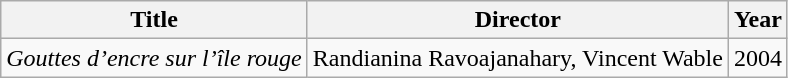<table class="wikitable">
<tr>
<th>Title</th>
<th>Director</th>
<th>Year</th>
</tr>
<tr>
<td><em>Gouttes d’encre sur l’île rouge</em></td>
<td>Randianina Ravoajanahary, Vincent Wable</td>
<td>2004</td>
</tr>
</table>
